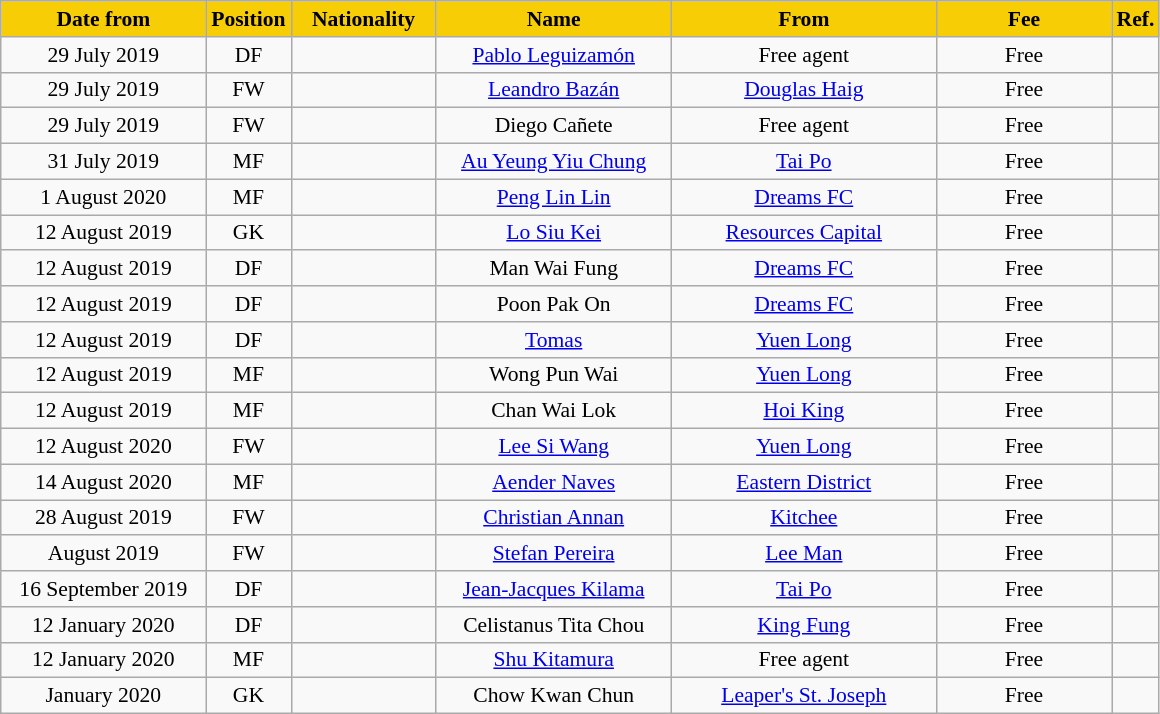<table class="wikitable"  style="text-align:center; font-size:90%;">
<tr>
<th style="background:#f7cd06; color:#000000; width:130px;">Date from</th>
<th style="background:#f7cd06; color:#000000; width:50px;">Position</th>
<th style="background:#f7cd06; color:#000000; width:90px;">Nationality</th>
<th style="background:#f7cd06; color:#000000; width:150px;">Name</th>
<th style="background:#f7cd06; color:#000000; width:170px;">From</th>
<th style="background:#f7cd06; color:#000000; width:110px;">Fee</th>
<th style="background:#f7cd06; color:#000000; width:25px;">Ref.</th>
</tr>
<tr>
<td>29 July 2019</td>
<td>DF</td>
<td></td>
<td><a href='#'>Pablo Leguizamón</a></td>
<td>Free agent</td>
<td>Free</td>
<td></td>
</tr>
<tr>
<td>29 July 2019</td>
<td>FW</td>
<td></td>
<td><a href='#'>Leandro Bazán</a></td>
<td> <a href='#'>Douglas Haig</a></td>
<td>Free</td>
<td></td>
</tr>
<tr>
<td>29 July 2019</td>
<td>FW</td>
<td></td>
<td>Diego Cañete</td>
<td>Free agent</td>
<td>Free</td>
<td></td>
</tr>
<tr>
<td>31 July 2019</td>
<td>MF</td>
<td></td>
<td><a href='#'>Au Yeung Yiu Chung</a></td>
<td><a href='#'>Tai Po</a></td>
<td>Free</td>
<td></td>
</tr>
<tr>
<td>1 August 2020</td>
<td>MF</td>
<td></td>
<td><a href='#'>Peng Lin Lin</a></td>
<td><a href='#'>Dreams FC</a></td>
<td>Free</td>
<td></td>
</tr>
<tr>
<td>12 August 2019</td>
<td>GK</td>
<td></td>
<td><a href='#'>Lo Siu Kei</a></td>
<td><a href='#'>Resources Capital</a></td>
<td>Free</td>
<td></td>
</tr>
<tr>
<td>12 August 2019</td>
<td>DF</td>
<td></td>
<td>Man Wai Fung</td>
<td><a href='#'>Dreams FC</a></td>
<td>Free</td>
<td></td>
</tr>
<tr>
<td>12 August 2019</td>
<td>DF</td>
<td></td>
<td>Poon Pak On</td>
<td><a href='#'>Dreams FC</a></td>
<td>Free</td>
<td></td>
</tr>
<tr>
<td>12 August 2019</td>
<td>DF</td>
<td></td>
<td><a href='#'>Tomas</a></td>
<td><a href='#'>Yuen Long</a></td>
<td>Free</td>
<td></td>
</tr>
<tr>
<td>12 August 2019</td>
<td>MF</td>
<td></td>
<td>Wong Pun Wai</td>
<td><a href='#'>Yuen Long</a></td>
<td>Free</td>
<td></td>
</tr>
<tr>
<td>12 August 2019</td>
<td>MF</td>
<td></td>
<td>Chan Wai Lok</td>
<td><a href='#'>Hoi King</a></td>
<td>Free</td>
<td></td>
</tr>
<tr>
<td>12 August 2020</td>
<td>FW</td>
<td></td>
<td><a href='#'>Lee Si Wang</a></td>
<td><a href='#'>Yuen Long</a></td>
<td>Free</td>
<td></td>
</tr>
<tr>
<td>14 August 2020</td>
<td>MF</td>
<td></td>
<td><a href='#'>Aender Naves</a></td>
<td><a href='#'>Eastern District</a></td>
<td>Free</td>
<td></td>
</tr>
<tr>
<td>28 August 2019</td>
<td>FW</td>
<td></td>
<td><a href='#'>Christian Annan</a></td>
<td><a href='#'>Kitchee</a></td>
<td>Free</td>
<td></td>
</tr>
<tr>
<td>August 2019</td>
<td>FW</td>
<td></td>
<td><a href='#'>Stefan Pereira</a></td>
<td><a href='#'>Lee Man</a></td>
<td>Free</td>
<td></td>
</tr>
<tr>
<td>16 September 2019</td>
<td>DF</td>
<td></td>
<td><a href='#'>Jean-Jacques Kilama</a></td>
<td><a href='#'>Tai Po</a></td>
<td>Free</td>
<td></td>
</tr>
<tr>
<td>12 January 2020</td>
<td>DF</td>
<td></td>
<td>Celistanus Tita Chou</td>
<td><a href='#'>King Fung</a></td>
<td>Free</td>
<td></td>
</tr>
<tr>
<td>12 January 2020</td>
<td>MF</td>
<td> </td>
<td><a href='#'>Shu Kitamura</a></td>
<td>Free agent</td>
<td>Free</td>
<td></td>
</tr>
<tr>
<td>January 2020</td>
<td>GK</td>
<td></td>
<td>Chow Kwan Chun</td>
<td><a href='#'>Leaper's St. Joseph</a></td>
<td>Free</td>
<td></td>
</tr>
</table>
